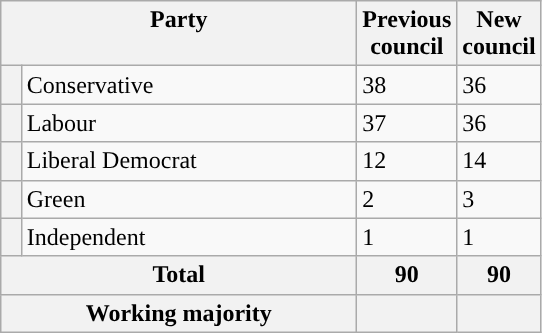<table class="wikitable">
<tr>
<th valign=top colspan="2" style="width: 230px">Party</th>
<th valign=top style="width: 30px">Previous council</th>
<th valign=top style="width: 30px">New council</th>
</tr>
<tr>
<th style="background-color: "></th>
<td>Conservative</td>
<td>38</td>
<td>36</td>
</tr>
<tr>
<th style="background-color: "></th>
<td>Labour</td>
<td>37</td>
<td>36</td>
</tr>
<tr>
<th style="background-color: "></th>
<td>Liberal Democrat</td>
<td>12</td>
<td>14</td>
</tr>
<tr>
<th style="background-color: "></th>
<td>Green</td>
<td>2</td>
<td>3</td>
</tr>
<tr>
<th style="background-color: "></th>
<td>Independent</td>
<td>1</td>
<td>1</td>
</tr>
<tr>
<th colspan=2>Total</th>
<th style="text-align: center">90</th>
<th colspan=3>90</th>
</tr>
<tr>
<th colspan=2>Working majority</th>
<th></th>
<th></th>
</tr>
</table>
